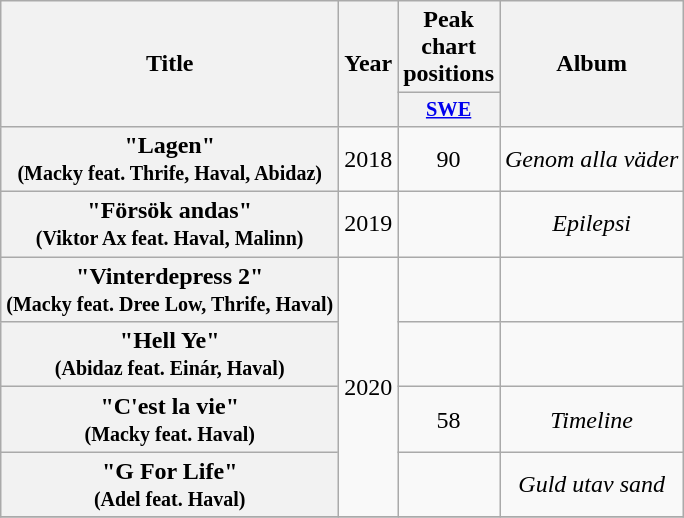<table class="wikitable plainrowheaders" style="text-align:center;">
<tr>
<th scope="col" rowspan="2">Title</th>
<th scope="col" rowspan="2">Year</th>
<th scope="col" colspan="1">Peak chart positions</th>
<th scope="col" rowspan="2">Album</th>
</tr>
<tr>
<th scope="col" style="width:3em;font-size:85%;"><a href='#'>SWE</a><br></th>
</tr>
<tr>
<th scope="row">"Lagen" <br><small>(Macky feat. Thrife, Haval, Abidaz)</small></th>
<td>2018</td>
<td>90</td>
<td><em>Genom alla väder</em></td>
</tr>
<tr>
<th scope="row">"Försök andas" <br><small>(Viktor Ax feat. Haval, Malinn)</small></th>
<td>2019</td>
<td></td>
<td><em>Epilepsi</em></td>
</tr>
<tr>
<th scope="row">"Vinterdepress 2" <br><small>(Macky feat. Dree Low, Thrife, Haval)</small></th>
<td rowspan=4>2020</td>
<td></td>
<td></td>
</tr>
<tr>
<th scope="row">"Hell Ye" <br><small>(Abidaz feat. Einár, Haval)</small></th>
<td></td>
<td></td>
</tr>
<tr>
<th scope="row">"C'est la vie" <br><small>(Macky feat. Haval)</small></th>
<td>58</td>
<td><em>Timeline</em></td>
</tr>
<tr>
<th scope="row">"G For Life" <br><small>(Adel feat. Haval)</small></th>
<td></td>
<td><em>Guld utav sand</em></td>
</tr>
<tr>
</tr>
</table>
